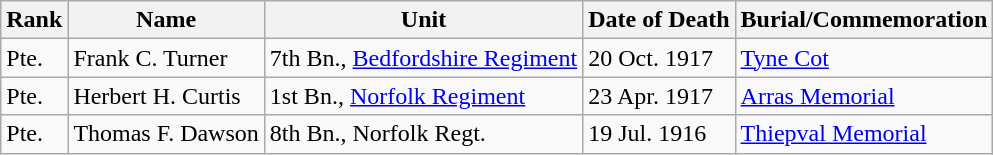<table class="wikitable">
<tr>
<th>Rank</th>
<th>Name</th>
<th>Unit</th>
<th>Date of Death</th>
<th>Burial/Commemoration</th>
</tr>
<tr>
<td>Pte.</td>
<td>Frank C. Turner</td>
<td>7th Bn., <a href='#'>Bedfordshire Regiment</a></td>
<td>20 Oct. 1917</td>
<td><a href='#'>Tyne Cot</a></td>
</tr>
<tr>
<td>Pte.</td>
<td>Herbert H. Curtis</td>
<td>1st Bn., <a href='#'>Norfolk Regiment</a></td>
<td>23 Apr. 1917</td>
<td><a href='#'>Arras Memorial</a></td>
</tr>
<tr>
<td>Pte.</td>
<td>Thomas F. Dawson</td>
<td>8th Bn., Norfolk Regt.</td>
<td>19 Jul. 1916</td>
<td><a href='#'>Thiepval Memorial</a></td>
</tr>
</table>
